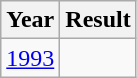<table class="wikitable" style="text-align:center">
<tr>
<th>Year</th>
<th>Result</th>
</tr>
<tr>
<td><a href='#'>1993</a></td>
<td></td>
</tr>
</table>
